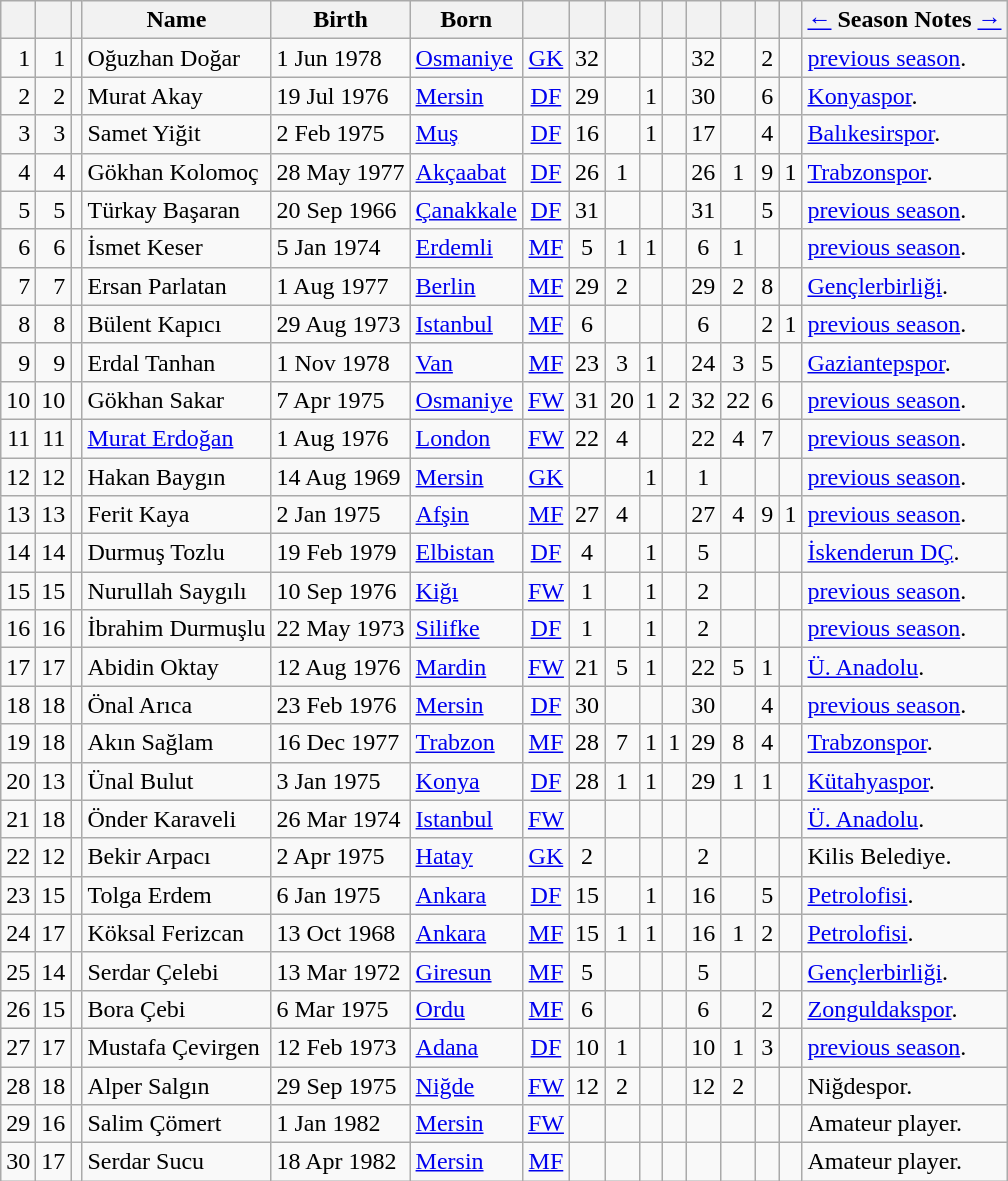<table class="wikitable sortable">
<tr>
<th></th>
<th></th>
<th></th>
<th>Name</th>
<th>Birth</th>
<th>Born</th>
<th></th>
<th></th>
<th></th>
<th></th>
<th></th>
<th></th>
<th></th>
<th></th>
<th></th>
<th><a href='#'>←</a> Season Notes <a href='#'>→</a></th>
</tr>
<tr>
<td align="right">1</td>
<td align="right">1</td>
<td></td>
<td>Oğuzhan Doğar</td>
<td>1 Jun 1978</td>
<td><a href='#'>Osmaniye</a></td>
<td align="center"><a href='#'>GK</a></td>
<td align="center">32</td>
<td></td>
<td></td>
<td></td>
<td align="center">32</td>
<td></td>
<td align="center">2</td>
<td></td>
<td> <a href='#'>previous season</a>.</td>
</tr>
<tr>
<td align="right">2</td>
<td align="right">2</td>
<td></td>
<td>Murat Akay</td>
<td>19 Jul 1976</td>
<td><a href='#'>Mersin</a></td>
<td align="center"><a href='#'>DF</a></td>
<td align="center">29</td>
<td></td>
<td align="center">1</td>
<td></td>
<td align="center">30</td>
<td></td>
<td align="center">6</td>
<td></td>
<td> <a href='#'>Konyaspor</a>.</td>
</tr>
<tr>
<td align="right">3</td>
<td align="right">3</td>
<td></td>
<td>Samet Yiğit</td>
<td>2 Feb 1975</td>
<td><a href='#'>Muş</a></td>
<td align="center"><a href='#'>DF</a></td>
<td align="center">16</td>
<td></td>
<td align="center">1</td>
<td></td>
<td align="center">17</td>
<td></td>
<td align="center">4</td>
<td></td>
<td> <a href='#'>Balıkesirspor</a>.</td>
</tr>
<tr>
<td align="right">4</td>
<td align="right">4</td>
<td></td>
<td>Gökhan Kolomoç</td>
<td>28 May 1977</td>
<td><a href='#'>Akçaabat</a></td>
<td align="center"><a href='#'>DF</a></td>
<td align="center">26</td>
<td align="center">1</td>
<td></td>
<td></td>
<td align="center">26</td>
<td align="center">1</td>
<td align="center">9</td>
<td align="center">1</td>
<td> <a href='#'>Trabzonspor</a>.</td>
</tr>
<tr>
<td align="right">5</td>
<td align="right">5</td>
<td></td>
<td>Türkay Başaran</td>
<td>20 Sep 1966</td>
<td><a href='#'>Çanakkale</a></td>
<td align="center"><a href='#'>DF</a></td>
<td align="center">31</td>
<td></td>
<td></td>
<td></td>
<td align="center">31</td>
<td></td>
<td align="center">5</td>
<td></td>
<td> <a href='#'>previous season</a>.</td>
</tr>
<tr>
<td align="right">6</td>
<td align="right">6</td>
<td></td>
<td>İsmet Keser</td>
<td>5 Jan 1974</td>
<td><a href='#'>Erdemli</a></td>
<td align="center"><a href='#'>MF</a></td>
<td align="center">5</td>
<td align="center">1</td>
<td align="center">1</td>
<td></td>
<td align="center">6</td>
<td align="center">1</td>
<td></td>
<td></td>
<td> <a href='#'>previous season</a>.</td>
</tr>
<tr>
<td align="right">7</td>
<td align="right">7</td>
<td></td>
<td>Ersan Parlatan</td>
<td>1 Aug 1977</td>
<td><a href='#'>Berlin</a></td>
<td align="center"><a href='#'>MF</a></td>
<td align="center">29</td>
<td align="center">2</td>
<td></td>
<td></td>
<td align="center">29</td>
<td align="center">2</td>
<td align="center">8</td>
<td></td>
<td> <a href='#'>Gençlerbirliği</a>.</td>
</tr>
<tr>
<td align="right">8</td>
<td align="right">8</td>
<td></td>
<td>Bülent Kapıcı</td>
<td>29 Aug 1973</td>
<td><a href='#'>Istanbul</a></td>
<td align="center"><a href='#'>MF</a></td>
<td align="center">6</td>
<td></td>
<td></td>
<td></td>
<td align="center">6</td>
<td></td>
<td align="center">2</td>
<td align="center">1</td>
<td> <a href='#'>previous season</a>.</td>
</tr>
<tr>
<td align="right">9</td>
<td align="right">9</td>
<td></td>
<td>Erdal Tanhan</td>
<td>1 Nov 1978</td>
<td><a href='#'>Van</a></td>
<td align="center"><a href='#'>MF</a></td>
<td align="center">23</td>
<td align="center">3</td>
<td align="center">1</td>
<td></td>
<td align="center">24</td>
<td align="center">3</td>
<td align="center">5</td>
<td></td>
<td> <a href='#'>Gaziantepspor</a>.</td>
</tr>
<tr>
<td align="right">10</td>
<td align="right">10</td>
<td></td>
<td>Gökhan Sakar</td>
<td>7 Apr 1975</td>
<td><a href='#'>Osmaniye</a></td>
<td align="center"><a href='#'>FW</a></td>
<td align="center">31</td>
<td align="center">20</td>
<td align="center">1</td>
<td align="center">2</td>
<td align="center">32</td>
<td align="center">22</td>
<td align="center">6</td>
<td></td>
<td> <a href='#'>previous season</a>.</td>
</tr>
<tr>
<td align="right">11</td>
<td align="right">11</td>
<td></td>
<td><a href='#'>Murat Erdoğan</a></td>
<td>1 Aug 1976</td>
<td><a href='#'>London</a></td>
<td align="center"><a href='#'>FW</a></td>
<td align="center">22</td>
<td align="center">4</td>
<td></td>
<td></td>
<td align="center">22</td>
<td align="center">4</td>
<td align="center">7</td>
<td></td>
<td> <a href='#'>previous season</a>.</td>
</tr>
<tr>
<td align="right">12</td>
<td align="right">12</td>
<td></td>
<td>Hakan Baygın</td>
<td>14 Aug 1969</td>
<td><a href='#'>Mersin</a></td>
<td align="center"><a href='#'>GK</a></td>
<td></td>
<td></td>
<td align="center">1</td>
<td></td>
<td align="center">1</td>
<td></td>
<td></td>
<td></td>
<td> <a href='#'>previous season</a>.</td>
</tr>
<tr>
<td align="right">13</td>
<td align="right">13</td>
<td></td>
<td>Ferit Kaya</td>
<td>2 Jan 1975</td>
<td><a href='#'>Afşin</a></td>
<td align="center"><a href='#'>MF</a></td>
<td align="center">27</td>
<td align="center">4</td>
<td></td>
<td></td>
<td align="center">27</td>
<td align="center">4</td>
<td align="center">9</td>
<td align="center">1</td>
<td> <a href='#'>previous season</a>.</td>
</tr>
<tr>
<td align="right">14</td>
<td align="right">14</td>
<td></td>
<td>Durmuş Tozlu</td>
<td>19 Feb 1979</td>
<td><a href='#'>Elbistan</a></td>
<td align="center"><a href='#'>DF</a></td>
<td align="center">4</td>
<td></td>
<td align="center">1</td>
<td></td>
<td align="center">5</td>
<td></td>
<td></td>
<td></td>
<td> <a href='#'>İskenderun DÇ</a>.</td>
</tr>
<tr>
<td align="right">15</td>
<td align="right">15</td>
<td></td>
<td>Nurullah Saygılı</td>
<td>10 Sep 1976</td>
<td><a href='#'>Kiğı</a></td>
<td align="center"><a href='#'>FW</a></td>
<td align="center">1</td>
<td></td>
<td align="center">1</td>
<td></td>
<td align="center">2</td>
<td></td>
<td></td>
<td></td>
<td> <a href='#'>previous season</a>.</td>
</tr>
<tr>
<td align="right">16</td>
<td align="right">16</td>
<td></td>
<td>İbrahim Durmuşlu</td>
<td>22 May 1973</td>
<td><a href='#'>Silifke</a></td>
<td align="center"><a href='#'>DF</a></td>
<td align="center">1</td>
<td></td>
<td align="center">1</td>
<td></td>
<td align="center">2</td>
<td></td>
<td></td>
<td></td>
<td> <a href='#'>previous season</a>.</td>
</tr>
<tr>
<td align="right">17</td>
<td align="right">17</td>
<td></td>
<td>Abidin Oktay</td>
<td>12 Aug 1976</td>
<td><a href='#'>Mardin</a></td>
<td align="center"><a href='#'>FW</a></td>
<td align="center">21</td>
<td align="center">5</td>
<td align="center">1</td>
<td></td>
<td align="center">22</td>
<td align="center">5</td>
<td align="center">1</td>
<td></td>
<td> <a href='#'>Ü. Anadolu</a>.</td>
</tr>
<tr>
<td align="right">18</td>
<td align="right">18</td>
<td></td>
<td>Önal Arıca</td>
<td>23 Feb 1976</td>
<td><a href='#'>Mersin</a></td>
<td align="center"><a href='#'>DF</a></td>
<td align="center">30</td>
<td></td>
<td></td>
<td></td>
<td align="center">30</td>
<td></td>
<td align="center">4</td>
<td></td>
<td> <a href='#'>previous season</a>.</td>
</tr>
<tr>
<td align="right">19</td>
<td align="right">18</td>
<td></td>
<td>Akın Sağlam</td>
<td>16 Dec 1977</td>
<td><a href='#'>Trabzon</a></td>
<td align="center"><a href='#'>MF</a></td>
<td align="center">28</td>
<td align="center">7</td>
<td align="center">1</td>
<td align="center">1</td>
<td align="center">29</td>
<td align="center">8</td>
<td align="center">4</td>
<td></td>
<td> <a href='#'>Trabzonspor</a>.</td>
</tr>
<tr>
<td align="right">20</td>
<td align="right">13</td>
<td></td>
<td>Ünal Bulut</td>
<td>3 Jan 1975</td>
<td><a href='#'>Konya</a></td>
<td align="center"><a href='#'>DF</a></td>
<td align="center">28</td>
<td align="center">1</td>
<td align="center">1</td>
<td></td>
<td align="center">29</td>
<td align="center">1</td>
<td align="center">1</td>
<td></td>
<td> <a href='#'>Kütahyaspor</a>.</td>
</tr>
<tr>
<td align="right">21</td>
<td align="right">18</td>
<td></td>
<td>Önder Karaveli</td>
<td>26 Mar 1974</td>
<td><a href='#'>Istanbul</a></td>
<td align="center"><a href='#'>FW</a></td>
<td></td>
<td></td>
<td></td>
<td></td>
<td></td>
<td></td>
<td></td>
<td></td>
<td> <a href='#'>Ü. Anadolu</a>.</td>
</tr>
<tr>
<td align="right">22</td>
<td align="right">12</td>
<td></td>
<td>Bekir Arpacı</td>
<td>2 Apr 1975</td>
<td><a href='#'>Hatay</a></td>
<td align="center"><a href='#'>GK</a></td>
<td align="center">2</td>
<td></td>
<td></td>
<td></td>
<td align="center">2</td>
<td></td>
<td></td>
<td></td>
<td> Kilis Belediye.</td>
</tr>
<tr>
<td align="right">23</td>
<td align="right">15</td>
<td></td>
<td>Tolga Erdem</td>
<td>6 Jan 1975</td>
<td><a href='#'>Ankara</a></td>
<td align="center"><a href='#'>DF</a></td>
<td align="center">15</td>
<td></td>
<td align="center">1</td>
<td></td>
<td align="center">16</td>
<td></td>
<td align="center">5</td>
<td></td>
<td> <a href='#'>Petrolofisi</a>.</td>
</tr>
<tr>
<td align="right">24</td>
<td align="right">17</td>
<td></td>
<td>Köksal Ferizcan</td>
<td>13 Oct 1968</td>
<td><a href='#'>Ankara</a></td>
<td align="center"><a href='#'>MF</a></td>
<td align="center">15</td>
<td align="center">1</td>
<td align="center">1</td>
<td></td>
<td align="center">16</td>
<td align="center">1</td>
<td align="center">2</td>
<td></td>
<td> <a href='#'>Petrolofisi</a>.</td>
</tr>
<tr>
<td align="right">25</td>
<td align="right">14</td>
<td></td>
<td>Serdar Çelebi</td>
<td>13 Mar 1972</td>
<td><a href='#'>Giresun</a></td>
<td align="center"><a href='#'>MF</a></td>
<td align="center">5</td>
<td></td>
<td></td>
<td></td>
<td align="center">5</td>
<td></td>
<td></td>
<td></td>
<td> <a href='#'>Gençlerbirliği</a>.</td>
</tr>
<tr>
<td align="right">26</td>
<td align="right">15</td>
<td></td>
<td>Bora Çebi</td>
<td>6 Mar 1975</td>
<td><a href='#'>Ordu</a></td>
<td align="center"><a href='#'>MF</a></td>
<td align="center">6</td>
<td></td>
<td></td>
<td></td>
<td align="center">6</td>
<td></td>
<td align="center">2</td>
<td></td>
<td> <a href='#'>Zonguldakspor</a>.</td>
</tr>
<tr>
<td align="right">27</td>
<td align="right">17</td>
<td></td>
<td>Mustafa Çevirgen</td>
<td>12 Feb 1973</td>
<td><a href='#'>Adana</a></td>
<td align="center"><a href='#'>DF</a></td>
<td align="center">10</td>
<td align="center">1</td>
<td></td>
<td></td>
<td align="center">10</td>
<td align="center">1</td>
<td align="center">3</td>
<td></td>
<td> <a href='#'>previous season</a>.</td>
</tr>
<tr>
<td align="right">28</td>
<td align="right">18</td>
<td></td>
<td>Alper Salgın</td>
<td>29 Sep 1975</td>
<td><a href='#'>Niğde</a></td>
<td align="center"><a href='#'>FW</a></td>
<td align="center">12</td>
<td align="center">2</td>
<td></td>
<td></td>
<td align="center">12</td>
<td align="center">2</td>
<td></td>
<td></td>
<td> Niğdespor.</td>
</tr>
<tr>
<td align="right">29</td>
<td align="right">16</td>
<td></td>
<td>Salim Çömert</td>
<td>1 Jan 1982</td>
<td><a href='#'>Mersin</a></td>
<td align="center"><a href='#'>FW</a></td>
<td></td>
<td></td>
<td></td>
<td></td>
<td></td>
<td></td>
<td></td>
<td></td>
<td>Amateur player.</td>
</tr>
<tr>
<td align="right">30</td>
<td align="right">17</td>
<td></td>
<td>Serdar Sucu</td>
<td>18 Apr 1982</td>
<td><a href='#'>Mersin</a></td>
<td align="center"><a href='#'>MF</a></td>
<td></td>
<td></td>
<td></td>
<td></td>
<td></td>
<td></td>
<td></td>
<td></td>
<td>Amateur player.</td>
</tr>
</table>
